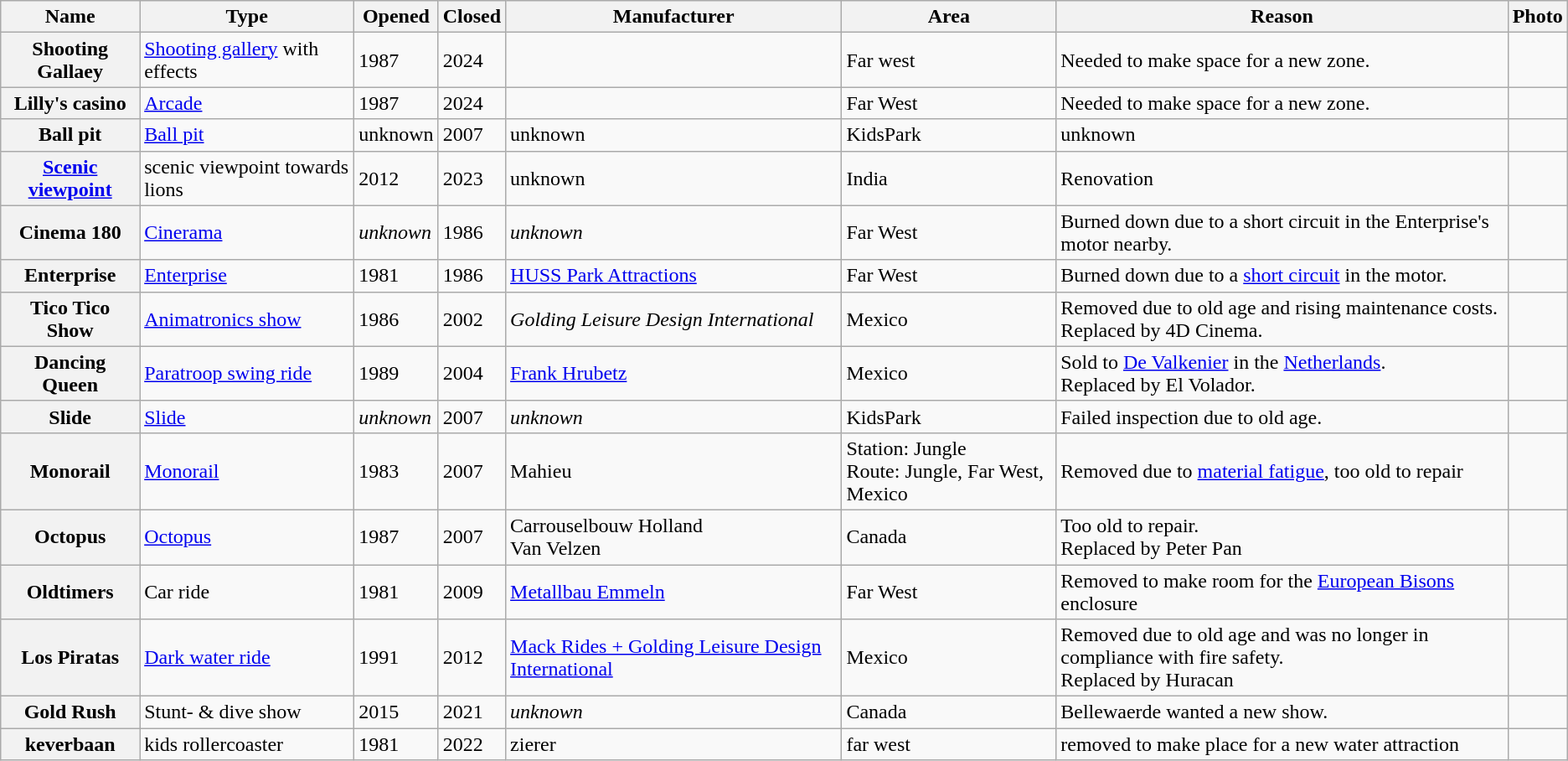<table class="wikitable sortable">
<tr>
<th>Name</th>
<th>Type</th>
<th>Opened</th>
<th>Closed</th>
<th>Manufacturer</th>
<th>Area</th>
<th>Reason</th>
<th>Photo</th>
</tr>
<tr>
<th>Shooting Gallaey</th>
<td><a href='#'>Shooting gallery</a> with effects</td>
<td>1987</td>
<td>2024</td>
<td></td>
<td>Far west</td>
<td>Needed to make space for a new zone.</td>
<td></td>
</tr>
<tr>
<th>Lilly's casino</th>
<td><a href='#'>Arcade</a></td>
<td>1987</td>
<td>2024</td>
<td></td>
<td>Far West</td>
<td>Needed to make space for a new zone.</td>
<td></td>
</tr>
<tr>
<th>Ball pit</th>
<td><a href='#'>Ball pit</a></td>
<td>unknown</td>
<td>2007</td>
<td>unknown</td>
<td>KidsPark</td>
<td>unknown</td>
<td></td>
</tr>
<tr>
<th><a href='#'>Scenic viewpoint</a></th>
<td>scenic viewpoint towards lions</td>
<td>2012</td>
<td>2023</td>
<td>unknown</td>
<td>India</td>
<td>Renovation</td>
<td></td>
</tr>
<tr>
<th>Cinema 180</th>
<td><a href='#'>Cinerama</a></td>
<td><em>unknown</em></td>
<td>1986</td>
<td><em>unknown</em></td>
<td>Far West</td>
<td>Burned down due to a short circuit in the Enterprise's motor nearby.</td>
<td></td>
</tr>
<tr>
<th>Enterprise</th>
<td><a href='#'>Enterprise</a></td>
<td>1981</td>
<td>1986</td>
<td><a href='#'>HUSS Park Attractions</a></td>
<td>Far West</td>
<td>Burned down due to a <a href='#'>short circuit</a> in the motor.</td>
<td></td>
</tr>
<tr>
<th>Tico Tico Show</th>
<td><a href='#'>Animatronics show</a></td>
<td>1986</td>
<td>2002</td>
<td><em>Golding Leisure Design International</em></td>
<td>Mexico</td>
<td>Removed due to old age and rising maintenance costs.<br>Replaced by 4D Cinema.</td>
<td></td>
</tr>
<tr>
<th>Dancing Queen</th>
<td><a href='#'>Paratroop swing ride</a></td>
<td>1989</td>
<td>2004</td>
<td><a href='#'>Frank Hrubetz</a></td>
<td>Mexico</td>
<td>Sold to <a href='#'>De Valkenier</a> in the <a href='#'>Netherlands</a>.<br>Replaced by El Volador.</td>
<td></td>
</tr>
<tr>
<th>Slide</th>
<td><a href='#'>Slide</a></td>
<td><em>unknown</em></td>
<td>2007</td>
<td><em>unknown</em></td>
<td>KidsPark</td>
<td>Failed inspection due to old age.</td>
<td></td>
</tr>
<tr>
<th>Monorail</th>
<td><a href='#'>Monorail</a></td>
<td>1983</td>
<td>2007</td>
<td>Mahieu</td>
<td>Station: Jungle<br>Route: Jungle, Far West, Mexico</td>
<td>Removed due to <a href='#'>material fatigue</a>, too old to repair</td>
<td></td>
</tr>
<tr>
<th>Octopus</th>
<td><a href='#'>Octopus</a></td>
<td>1987</td>
<td>2007</td>
<td>Carrouselbouw Holland<br>Van Velzen</td>
<td>Canada</td>
<td>Too old to repair.<br>Replaced by Peter Pan</td>
<td></td>
</tr>
<tr>
<th>Oldtimers</th>
<td>Car ride</td>
<td>1981</td>
<td>2009</td>
<td><a href='#'>Metallbau Emmeln</a></td>
<td>Far West</td>
<td>Removed to make room for the <a href='#'>European Bisons</a> enclosure</td>
<td></td>
</tr>
<tr>
<th>Los Piratas</th>
<td><a href='#'>Dark water ride</a></td>
<td>1991</td>
<td>2012</td>
<td><a href='#'>Mack Rides + Golding Leisure Design International</a></td>
<td>Mexico</td>
<td>Removed due to old age and was no longer in compliance with fire safety.<br>Replaced by Huracan</td>
<td></td>
</tr>
<tr>
<th>Gold Rush</th>
<td>Stunt- & dive show</td>
<td>2015</td>
<td>2021</td>
<td><em>unknown</em></td>
<td>Canada</td>
<td>Bellewaerde wanted a new show.</td>
<td></td>
</tr>
<tr>
<th>keverbaan</th>
<td>kids rollercoaster</td>
<td>1981</td>
<td>2022</td>
<td>zierer</td>
<td>far west</td>
<td>removed to make place for a new water attraction</td>
<td></td>
</tr>
</table>
